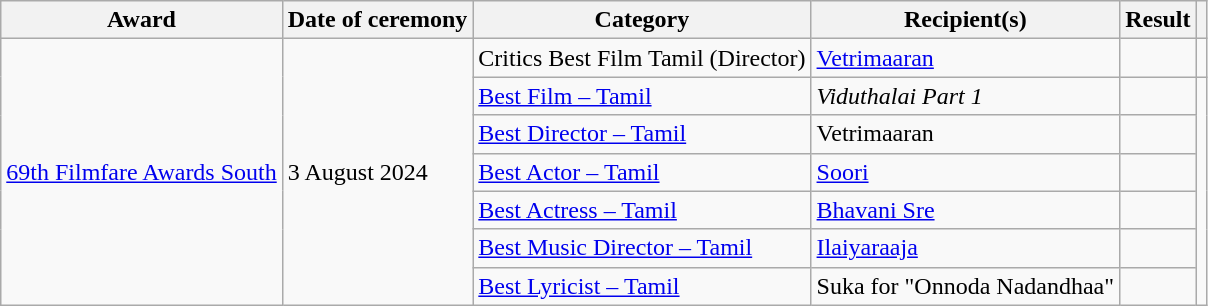<table class="wikitable plainrowheaders sortable">
<tr>
<th scope="col">Award</th>
<th scope="col">Date of ceremony</th>
<th scope="col">Category</th>
<th scope="col">Recipient(s)</th>
<th scope="col">Result</th>
<th scope="col" class="unsortable"></th>
</tr>
<tr>
<td rowspan="7"><a href='#'>69th Filmfare Awards South</a></td>
<td rowspan="7">3 August 2024</td>
<td>Critics Best Film  Tamil (Director)</td>
<td><a href='#'>Vetrimaaran</a></td>
<td></td>
<td style="text-align:center;"></td>
</tr>
<tr>
<td><a href='#'>Best Film – Tamil</a></td>
<td><em>Viduthalai Part 1</em></td>
<td></td>
<td style="text-align:center;" rowspan="6"></td>
</tr>
<tr>
<td><a href='#'>Best Director – Tamil</a></td>
<td>Vetrimaaran</td>
<td></td>
</tr>
<tr>
<td><a href='#'>Best Actor – Tamil</a></td>
<td><a href='#'>Soori</a></td>
<td></td>
</tr>
<tr>
<td><a href='#'>Best Actress – Tamil</a></td>
<td><a href='#'>Bhavani Sre</a></td>
<td></td>
</tr>
<tr>
<td><a href='#'>Best Music Director – Tamil</a></td>
<td><a href='#'>Ilaiyaraaja</a></td>
<td></td>
</tr>
<tr>
<td><a href='#'>Best Lyricist – Tamil</a></td>
<td>Suka for "Onnoda Nadandhaa"</td>
<td></td>
</tr>
</table>
